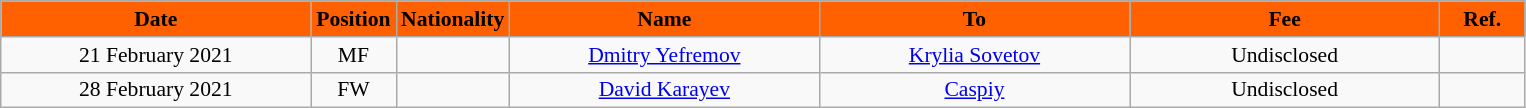<table class="wikitable"  style="text-align:center; font-size:90%; ">
<tr>
<th style="background:#FF6000; color:black; width:200px;">Date</th>
<th style="background:#FF6000; color:black; width:50px;">Position</th>
<th style="background:#FF6000; color:black; width:50px;">Nationality</th>
<th style="background:#FF6000; color:black; width:200px;">Name</th>
<th style="background:#FF6000; color:black; width:200px;">To</th>
<th style="background:#FF6000; color:black; width:200px;">Fee</th>
<th style="background:#FF6000; color:black; width:50px;">Ref.</th>
</tr>
<tr>
<td>21 February 2021</td>
<td>MF</td>
<td></td>
<td><a href='#'>Dmitry Yefremov</a></td>
<td><a href='#'>Krylia Sovetov</a></td>
<td>Undisclosed</td>
<td></td>
</tr>
<tr>
<td>28 February 2021</td>
<td>FW</td>
<td></td>
<td><a href='#'>David Karayev</a></td>
<td><a href='#'>Caspiy</a></td>
<td>Undisclosed</td>
<td></td>
</tr>
</table>
